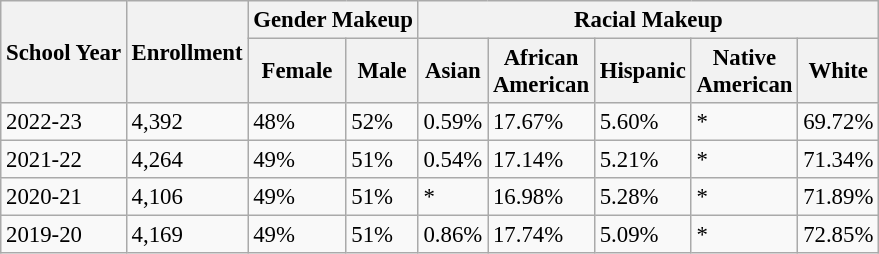<table class="wikitable" style="font-size: 95%;">
<tr>
<th rowspan="2">School Year</th>
<th rowspan="2">Enrollment</th>
<th colspan="2">Gender Makeup</th>
<th colspan="5">Racial Makeup</th>
</tr>
<tr>
<th>Female</th>
<th>Male</th>
<th>Asian</th>
<th>African <br>American</th>
<th>Hispanic</th>
<th>Native <br>American</th>
<th>White</th>
</tr>
<tr>
<td>2022-23</td>
<td>4,392</td>
<td>48%</td>
<td>52%</td>
<td>0.59%</td>
<td>17.67%</td>
<td>5.60%</td>
<td>*</td>
<td>69.72%</td>
</tr>
<tr>
<td>2021-22</td>
<td>4,264</td>
<td>49%</td>
<td>51%</td>
<td>0.54%</td>
<td>17.14%</td>
<td>5.21%</td>
<td>*</td>
<td>71.34%</td>
</tr>
<tr>
<td>2020-21</td>
<td>4,106</td>
<td>49%</td>
<td>51%</td>
<td>*</td>
<td>16.98%</td>
<td>5.28%</td>
<td>*</td>
<td>71.89%</td>
</tr>
<tr>
<td>2019-20</td>
<td>4,169</td>
<td>49%</td>
<td>51%</td>
<td>0.86%</td>
<td>17.74%</td>
<td>5.09%</td>
<td>*</td>
<td>72.85%</td>
</tr>
</table>
